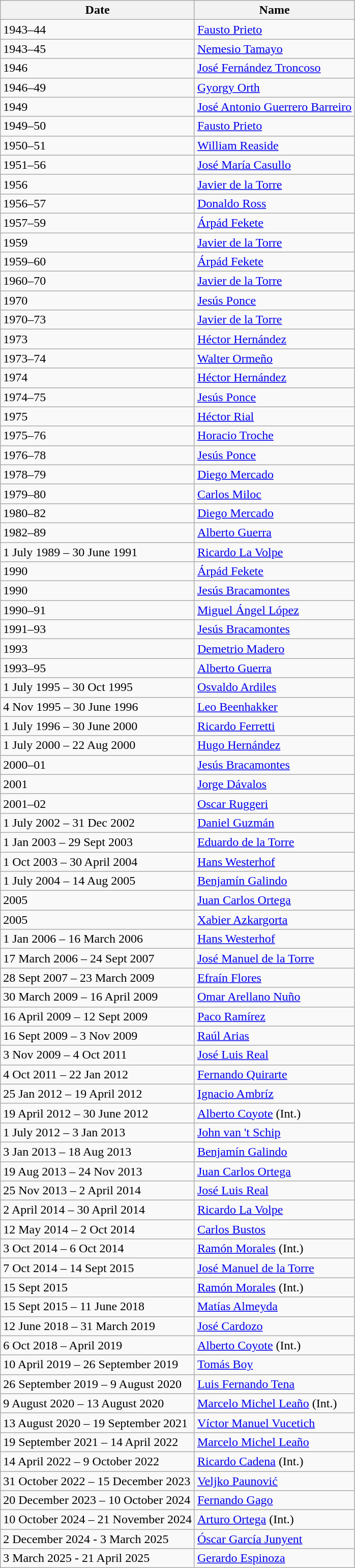<table class="wikitable">
<tr>
<th>Date</th>
<th>Name</th>
</tr>
<tr>
<td>1943–44</td>
<td> <a href='#'>Fausto Prieto</a></td>
</tr>
<tr>
<td>1943–45</td>
<td> <a href='#'>Nemesio Tamayo</a></td>
</tr>
<tr>
<td>1946</td>
<td> <a href='#'>José Fernández Troncoso</a></td>
</tr>
<tr>
<td>1946–49</td>
<td> <a href='#'>Gyorgy Orth</a></td>
</tr>
<tr>
<td>1949</td>
<td> <a href='#'>José Antonio Guerrero Barreiro</a></td>
</tr>
<tr>
<td>1949–50</td>
<td> <a href='#'>Fausto Prieto</a></td>
</tr>
<tr>
<td>1950–51</td>
<td> <a href='#'>William Reaside</a></td>
</tr>
<tr>
<td>1951–56</td>
<td> <a href='#'>José María Casullo</a></td>
</tr>
<tr>
<td>1956</td>
<td> <a href='#'>Javier de la Torre</a></td>
</tr>
<tr>
<td>1956–57</td>
<td> <a href='#'>Donaldo Ross</a></td>
</tr>
<tr>
<td>1957–59</td>
<td> <a href='#'>Árpád Fekete</a></td>
</tr>
<tr>
<td>1959</td>
<td> <a href='#'>Javier de la Torre</a></td>
</tr>
<tr>
<td>1959–60</td>
<td> <a href='#'>Árpád Fekete</a></td>
</tr>
<tr>
<td>1960–70</td>
<td> <a href='#'>Javier de la Torre</a></td>
</tr>
<tr>
<td>1970</td>
<td> <a href='#'>Jesús Ponce</a></td>
</tr>
<tr>
<td>1970–73</td>
<td> <a href='#'>Javier de la Torre</a></td>
</tr>
<tr>
<td>1973</td>
<td> <a href='#'>Héctor Hernández</a></td>
</tr>
<tr>
<td>1973–74</td>
<td> <a href='#'>Walter Ormeño</a></td>
</tr>
<tr>
<td>1974</td>
<td> <a href='#'>Héctor Hernández</a></td>
</tr>
<tr>
<td>1974–75</td>
<td> <a href='#'>Jesús Ponce</a></td>
</tr>
<tr>
<td>1975</td>
<td> <a href='#'>Héctor Rial</a></td>
</tr>
<tr>
<td>1975–76</td>
<td> <a href='#'>Horacio Troche</a></td>
</tr>
<tr>
<td>1976–78</td>
<td> <a href='#'>Jesús Ponce</a></td>
</tr>
<tr>
<td>1978–79</td>
<td> <a href='#'>Diego Mercado</a></td>
</tr>
<tr>
<td>1979–80</td>
<td> <a href='#'>Carlos Miloc</a></td>
</tr>
<tr>
<td>1980–82</td>
<td> <a href='#'>Diego Mercado</a></td>
</tr>
<tr>
<td>1982–89</td>
<td> <a href='#'>Alberto Guerra</a></td>
</tr>
<tr>
<td>1 July 1989 – 30 June 1991</td>
<td> <a href='#'>Ricardo La Volpe</a></td>
</tr>
<tr>
<td>1990</td>
<td> <a href='#'>Árpád Fekete</a></td>
</tr>
<tr>
<td>1990</td>
<td> <a href='#'>Jesús Bracamontes</a></td>
</tr>
<tr>
<td>1990–91</td>
<td> <a href='#'>Miguel Ángel López</a></td>
</tr>
<tr>
<td>1991–93</td>
<td> <a href='#'>Jesús Bracamontes</a></td>
</tr>
<tr>
<td>1993</td>
<td> <a href='#'>Demetrio Madero</a></td>
</tr>
<tr>
<td>1993–95</td>
<td> <a href='#'>Alberto Guerra</a></td>
</tr>
<tr>
<td>1 July 1995 – 30 Oct 1995</td>
<td> <a href='#'>Osvaldo Ardiles</a></td>
</tr>
<tr>
<td>4 Nov 1995 – 30 June 1996</td>
<td> <a href='#'>Leo Beenhakker</a></td>
</tr>
<tr>
<td>1 July 1996 – 30 June 2000</td>
<td> <a href='#'>Ricardo Ferretti</a></td>
</tr>
<tr>
<td>1 July 2000 – 22 Aug 2000</td>
<td> <a href='#'>Hugo Hernández</a></td>
</tr>
<tr>
<td>2000–01</td>
<td> <a href='#'>Jesús Bracamontes</a></td>
</tr>
<tr>
<td>2001</td>
<td> <a href='#'>Jorge Dávalos</a></td>
</tr>
<tr>
<td>2001–02</td>
<td> <a href='#'>Oscar Ruggeri</a></td>
</tr>
<tr>
<td>1 July 2002 – 31 Dec 2002</td>
<td> <a href='#'>Daniel Guzmán</a></td>
</tr>
<tr>
<td>1 Jan 2003 – 29 Sept 2003</td>
<td> <a href='#'>Eduardo de la Torre</a></td>
</tr>
<tr>
<td>1 Oct 2003 – 30 April 2004</td>
<td> <a href='#'>Hans Westerhof</a></td>
</tr>
<tr>
<td>1 July 2004 – 14 Aug 2005</td>
<td> <a href='#'>Benjamín Galindo</a></td>
</tr>
<tr>
<td>2005</td>
<td> <a href='#'>Juan Carlos Ortega</a></td>
</tr>
<tr>
<td>2005</td>
<td> <a href='#'>Xabier Azkargorta</a></td>
</tr>
<tr>
<td>1 Jan 2006 – 16 March 2006</td>
<td> <a href='#'>Hans Westerhof</a></td>
</tr>
<tr>
<td>17 March 2006 – 24 Sept 2007</td>
<td> <a href='#'>José Manuel de la Torre</a></td>
</tr>
<tr>
<td>28 Sept 2007 – 23 March 2009</td>
<td> <a href='#'>Efraín Flores</a></td>
</tr>
<tr>
<td>30 March 2009 – 16 April 2009</td>
<td> <a href='#'>Omar Arellano Nuño</a></td>
</tr>
<tr>
<td>16 April 2009 – 12 Sept 2009</td>
<td> <a href='#'>Paco Ramírez</a></td>
</tr>
<tr>
<td>16 Sept 2009 – 3 Nov 2009</td>
<td> <a href='#'>Raúl Arias</a></td>
</tr>
<tr>
<td>3 Nov 2009 – 4 Oct 2011</td>
<td> <a href='#'>José Luis Real</a></td>
</tr>
<tr>
<td>4 Oct 2011 – 22 Jan 2012</td>
<td> <a href='#'>Fernando Quirarte</a></td>
</tr>
<tr>
<td>25 Jan 2012 – 19 April 2012</td>
<td> <a href='#'>Ignacio Ambríz</a></td>
</tr>
<tr>
<td>19 April 2012 – 30 June 2012</td>
<td> <a href='#'>Alberto Coyote</a> (Int.)</td>
</tr>
<tr>
<td>1 July 2012 – 3 Jan 2013</td>
<td> <a href='#'>John van 't Schip</a></td>
</tr>
<tr>
<td>3 Jan 2013 – 18 Aug 2013</td>
<td> <a href='#'>Benjamín Galindo</a></td>
</tr>
<tr>
<td>19 Aug 2013 – 24 Nov 2013</td>
<td> <a href='#'>Juan Carlos Ortega</a></td>
</tr>
<tr>
<td>25 Nov 2013 – 2 April 2014</td>
<td> <a href='#'>José Luis Real</a></td>
</tr>
<tr>
<td>2 April 2014 – 30 April 2014</td>
<td> <a href='#'>Ricardo La Volpe</a></td>
</tr>
<tr>
<td>12 May 2014 – 2 Oct 2014</td>
<td> <a href='#'>Carlos Bustos</a></td>
</tr>
<tr>
<td>3 Oct 2014 – 6 Oct 2014</td>
<td> <a href='#'>Ramón Morales</a> (Int.)</td>
</tr>
<tr>
<td>7 Oct 2014 – 14 Sept 2015</td>
<td> <a href='#'>José Manuel de la Torre</a></td>
</tr>
<tr>
<td>15 Sept 2015</td>
<td> <a href='#'>Ramón Morales</a> (Int.)</td>
</tr>
<tr>
<td>15 Sept 2015 – 11 June 2018</td>
<td> <a href='#'>Matías Almeyda</a></td>
</tr>
<tr>
<td>12 June 2018 – 31 March 2019</td>
<td> <a href='#'>José Cardozo</a></td>
</tr>
<tr>
<td>6 Oct 2018 – April 2019</td>
<td> <a href='#'>Alberto Coyote</a> (Int.)</td>
</tr>
<tr>
<td>10 April 2019 – 26 September 2019</td>
<td> <a href='#'>Tomás Boy</a></td>
</tr>
<tr>
<td>26 September 2019 – 9 August 2020</td>
<td> <a href='#'>Luis Fernando Tena</a></td>
</tr>
<tr>
<td>9 August 2020 – 13 August 2020</td>
<td> <a href='#'>Marcelo Michel Leaño</a> (Int.)</td>
</tr>
<tr>
<td>13 August 2020 – 19 September 2021</td>
<td> <a href='#'>Víctor Manuel Vucetich</a></td>
</tr>
<tr>
<td>19 September 2021 – 14 April 2022</td>
<td> <a href='#'>Marcelo Michel Leaño</a></td>
</tr>
<tr>
<td>14 April 2022 – 9 October 2022</td>
<td> <a href='#'>Ricardo Cadena</a> (Int.)</td>
</tr>
<tr>
<td>31 October 2022 – 15 December 2023</td>
<td> <a href='#'>Veljko Paunović</a></td>
</tr>
<tr>
<td>20 December 2023 – 10 October 2024</td>
<td> <a href='#'>Fernando Gago</a></td>
</tr>
<tr>
<td>10 October 2024 – 21 November 2024</td>
<td> <a href='#'>Arturo Ortega</a> (Int.)</td>
</tr>
<tr>
<td>2 December 2024 - 3 March 2025</td>
<td> <a href='#'>Óscar García Junyent</a></td>
</tr>
<tr>
<td>3 March 2025 - 21 April 2025</td>
<td> <a href='#'>Gerardo Espinoza</a></td>
</tr>
</table>
